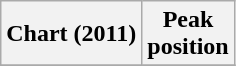<table class="wikitable sortable plainrowheaders">
<tr>
<th>Chart (2011)</th>
<th>Peak<br>position</th>
</tr>
<tr>
</tr>
</table>
